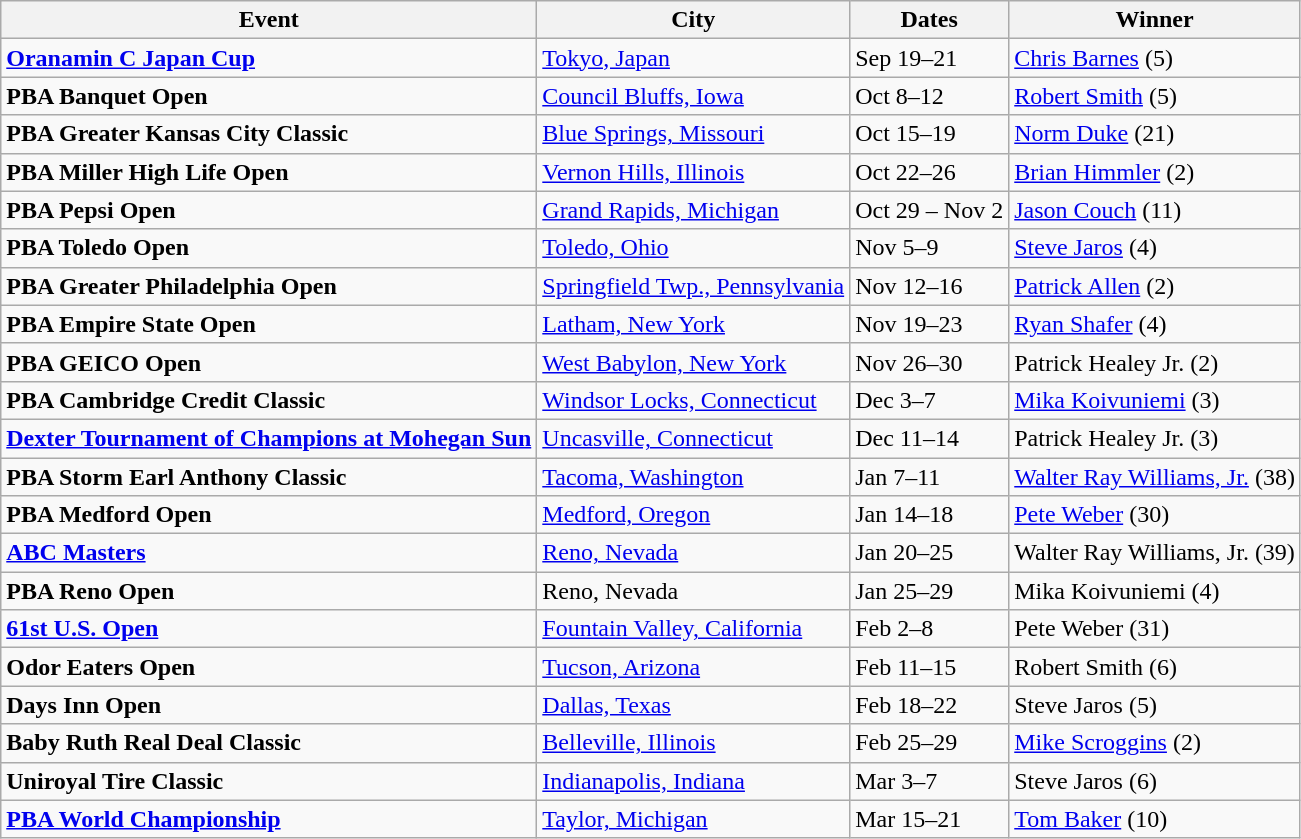<table class="wikitable">
<tr>
<th>Event</th>
<th>City</th>
<th>Dates</th>
<th>Winner</th>
</tr>
<tr>
<td><strong><a href='#'>Oranamin C Japan Cup</a></strong></td>
<td><a href='#'>Tokyo, Japan</a></td>
<td>Sep 19–21</td>
<td><a href='#'>Chris Barnes</a> (5)</td>
</tr>
<tr>
<td><strong>PBA Banquet Open</strong></td>
<td><a href='#'>Council Bluffs, Iowa</a></td>
<td>Oct 8–12</td>
<td><a href='#'>Robert Smith</a> (5)</td>
</tr>
<tr>
<td><strong>PBA Greater Kansas City Classic</strong></td>
<td><a href='#'>Blue Springs, Missouri</a></td>
<td>Oct 15–19</td>
<td><a href='#'>Norm Duke</a> (21)</td>
</tr>
<tr>
<td><strong>PBA Miller High Life Open</strong></td>
<td><a href='#'>Vernon Hills, Illinois</a></td>
<td>Oct 22–26</td>
<td><a href='#'>Brian Himmler</a> (2)</td>
</tr>
<tr>
<td><strong>PBA Pepsi Open</strong></td>
<td><a href='#'>Grand Rapids, Michigan</a></td>
<td>Oct 29 – Nov 2</td>
<td><a href='#'>Jason Couch</a> (11)</td>
</tr>
<tr>
<td><strong>PBA Toledo Open</strong></td>
<td><a href='#'>Toledo, Ohio</a></td>
<td>Nov 5–9</td>
<td><a href='#'>Steve Jaros</a> (4)</td>
</tr>
<tr>
<td><strong>PBA Greater Philadelphia Open</strong></td>
<td><a href='#'>Springfield Twp., Pennsylvania</a></td>
<td>Nov 12–16</td>
<td><a href='#'>Patrick Allen</a> (2)</td>
</tr>
<tr>
<td><strong>PBA Empire State Open</strong></td>
<td><a href='#'>Latham, New York</a></td>
<td>Nov 19–23</td>
<td><a href='#'>Ryan Shafer</a> (4)</td>
</tr>
<tr>
<td><strong>PBA GEICO Open</strong></td>
<td><a href='#'>West Babylon, New York</a></td>
<td>Nov 26–30</td>
<td>Patrick Healey Jr. (2)</td>
</tr>
<tr>
<td><strong>PBA Cambridge Credit Classic</strong></td>
<td><a href='#'>Windsor Locks, Connecticut</a></td>
<td>Dec 3–7</td>
<td><a href='#'>Mika Koivuniemi</a> (3)</td>
</tr>
<tr>
<td><strong><a href='#'>Dexter Tournament of Champions at Mohegan Sun</a></strong></td>
<td><a href='#'>Uncasville, Connecticut</a></td>
<td>Dec 11–14</td>
<td>Patrick Healey Jr. (3)</td>
</tr>
<tr>
<td><strong>PBA Storm Earl Anthony Classic</strong></td>
<td><a href='#'>Tacoma, Washington</a></td>
<td>Jan 7–11</td>
<td><a href='#'>Walter Ray Williams, Jr.</a> (38)</td>
</tr>
<tr>
<td><strong>PBA Medford Open</strong></td>
<td><a href='#'>Medford, Oregon</a></td>
<td>Jan 14–18</td>
<td><a href='#'>Pete Weber</a> (30)</td>
</tr>
<tr>
<td><strong><a href='#'>ABC Masters</a></strong></td>
<td><a href='#'>Reno, Nevada</a></td>
<td>Jan 20–25</td>
<td>Walter Ray Williams, Jr. (39)</td>
</tr>
<tr>
<td><strong>PBA Reno Open</strong></td>
<td>Reno, Nevada</td>
<td>Jan 25–29</td>
<td>Mika Koivuniemi (4)</td>
</tr>
<tr>
<td><strong><a href='#'>61st U.S. Open</a></strong></td>
<td><a href='#'>Fountain Valley, California</a></td>
<td>Feb 2–8</td>
<td>Pete Weber (31)</td>
</tr>
<tr>
<td><strong>Odor Eaters Open</strong></td>
<td><a href='#'>Tucson, Arizona</a></td>
<td>Feb 11–15</td>
<td>Robert Smith (6)</td>
</tr>
<tr>
<td><strong>Days Inn Open</strong></td>
<td><a href='#'>Dallas, Texas</a></td>
<td>Feb 18–22</td>
<td>Steve Jaros (5)</td>
</tr>
<tr>
<td><strong>Baby Ruth Real Deal Classic</strong></td>
<td><a href='#'>Belleville, Illinois</a></td>
<td>Feb 25–29</td>
<td><a href='#'>Mike Scroggins</a> (2)</td>
</tr>
<tr>
<td><strong>Uniroyal Tire Classic</strong></td>
<td><a href='#'>Indianapolis, Indiana</a></td>
<td>Mar 3–7</td>
<td>Steve Jaros (6)</td>
</tr>
<tr>
<td><strong><a href='#'>PBA World Championship</a></strong></td>
<td><a href='#'>Taylor, Michigan</a></td>
<td>Mar 15–21</td>
<td><a href='#'>Tom Baker</a> (10)</td>
</tr>
</table>
